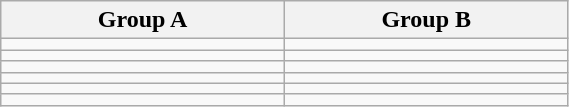<table class="wikitable" width=30%>
<tr>
<th width=50%>Group A</th>
<th width=50%>Group B</th>
</tr>
<tr>
<td></td>
<td></td>
</tr>
<tr>
<td></td>
<td></td>
</tr>
<tr>
<td></td>
<td></td>
</tr>
<tr>
<td></td>
<td><s></s></td>
</tr>
<tr>
<td></td>
<td></td>
</tr>
<tr>
<td></td>
<td></td>
</tr>
</table>
